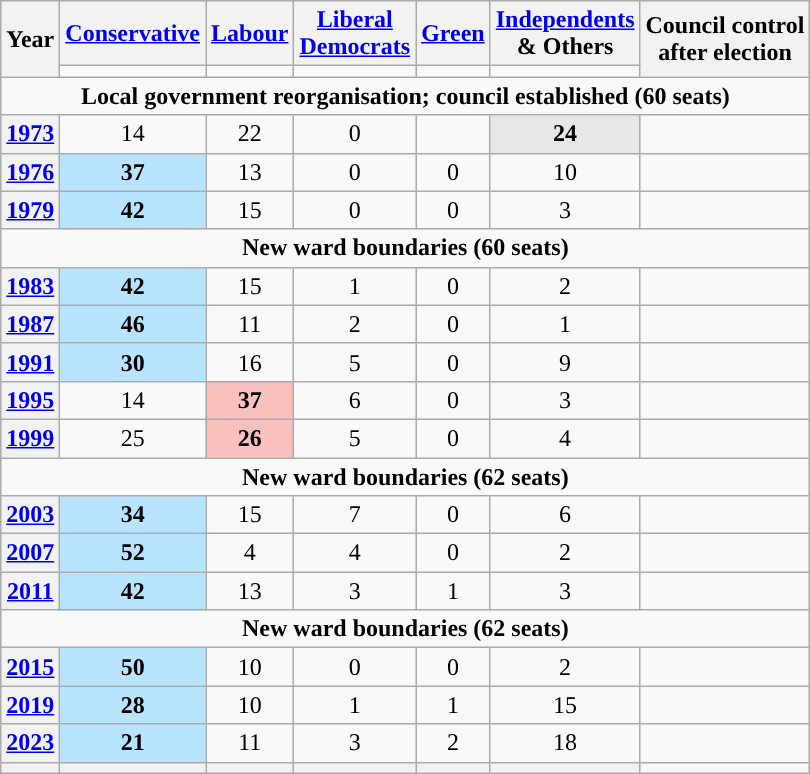<table class="wikitable plainrowheaders" style="text-align:center">
<tr>
<th scope="col" rowspan="2">Year</th>
<th scope="col"><a href='#'>Conservative</a></th>
<th scope="col"><a href='#'>Labour</a></th>
<th scope="col" style="width:1px"><a href='#'>Liberal Democrats</a></th>
<th scope="col"><a href='#'>Green</a></th>
<th scope="col"><a href='#'>Independents</a><br>& Others</th>
<th scope="col" rowspan="2" colspan="2">Council control<br>after election</th>
</tr>
<tr>
<td style="background:"></td>
<td style="background:"></td>
<td style="background:"></td>
<td style="background:"></td>
<td style="background:"></td>
</tr>
<tr>
<td colspan="9"><strong>Local government reorganisation; council established (60 seats)</strong></td>
</tr>
<tr>
<th scope="row"><a href='#'>1973</a></th>
<td>14</td>
<td>22</td>
<td>0</td>
<td></td>
<td style="background:#E7E7E7;"><strong>24</strong></td>
<td></td>
</tr>
<tr>
<th scope="row"><a href='#'>1976</a></th>
<td style="background:#B9E4FF;"><strong>37</strong></td>
<td>13</td>
<td>0</td>
<td>0</td>
<td>10</td>
<td></td>
</tr>
<tr>
<th scope="row"><a href='#'>1979</a></th>
<td style="background:#B9E4FF;"><strong>42</strong></td>
<td>15</td>
<td>0</td>
<td>0</td>
<td>3</td>
<td></td>
</tr>
<tr>
<td colspan="9"><strong>New ward boundaries (60 seats)</strong></td>
</tr>
<tr>
<th scope="row"><a href='#'>1983</a></th>
<td style="background:#B9E4FF;"><strong>42</strong></td>
<td>15</td>
<td>1</td>
<td>0</td>
<td>2</td>
<td></td>
</tr>
<tr>
<th scope="row"><a href='#'>1987</a></th>
<td style="background:#B9E4FF;"><strong>46</strong></td>
<td>11</td>
<td>2</td>
<td>0</td>
<td>1</td>
<td></td>
</tr>
<tr>
<th scope="row"><a href='#'>1991</a></th>
<td style="background:#B9E4FF;"><strong>30</strong></td>
<td>16</td>
<td>5</td>
<td>0</td>
<td>9</td>
<td></td>
</tr>
<tr>
<th scope="row"><a href='#'>1995</a></th>
<td>14</td>
<td style="background:#F8C1BE;"><strong>37</strong></td>
<td>6</td>
<td>0</td>
<td>3</td>
<td></td>
</tr>
<tr>
<th scope="row"><a href='#'>1999</a></th>
<td>25</td>
<td style="background:#F8C1BE;"><strong>26</strong></td>
<td>5</td>
<td>0</td>
<td>4</td>
<td></td>
</tr>
<tr>
<td colspan="9"><strong>New ward boundaries (62 seats)</strong></td>
</tr>
<tr>
<th scope="row"><a href='#'>2003</a></th>
<td style="background:#B9E4FF;"><strong>34</strong></td>
<td>15</td>
<td>7</td>
<td>0</td>
<td>6</td>
<td></td>
</tr>
<tr>
<th scope="row"><a href='#'>2007</a></th>
<td style="background:#B9E4FF;"><strong>52</strong></td>
<td>4</td>
<td>4</td>
<td>0</td>
<td>2</td>
<td></td>
</tr>
<tr>
<th scope="row"><a href='#'>2011</a></th>
<td style="background:#B9E4FF;"><strong>42</strong></td>
<td>13</td>
<td>3</td>
<td>1</td>
<td>3</td>
<td></td>
</tr>
<tr>
<td colspan="9"><strong>New ward boundaries (62 seats)</strong></td>
</tr>
<tr>
<th scope="row"><a href='#'>2015</a></th>
<td style="background:#B9E4FF;"><strong>50</strong></td>
<td>10</td>
<td>0</td>
<td>0</td>
<td>2</td>
<td></td>
</tr>
<tr>
<th scope="row"><a href='#'>2019</a></th>
<td style="background:#B9E4FF;"><strong>28</strong></td>
<td>10</td>
<td>1</td>
<td>1</td>
<td>15</td>
<td></td>
</tr>
<tr>
<th scope="row"><a href='#'>2023</a></th>
<td style="background:#B9E4FF;"><strong>21</strong></td>
<td>11</td>
<td>3</td>
<td>2</td>
<td>18</td>
<td></td>
</tr>
<tr>
<th></th>
<th style="background-color: "></th>
<th style="background-color: "></th>
<th style="background-color: "></th>
<th style="background-color: "></th>
<th style="background-color: "></th>
</tr>
</table>
